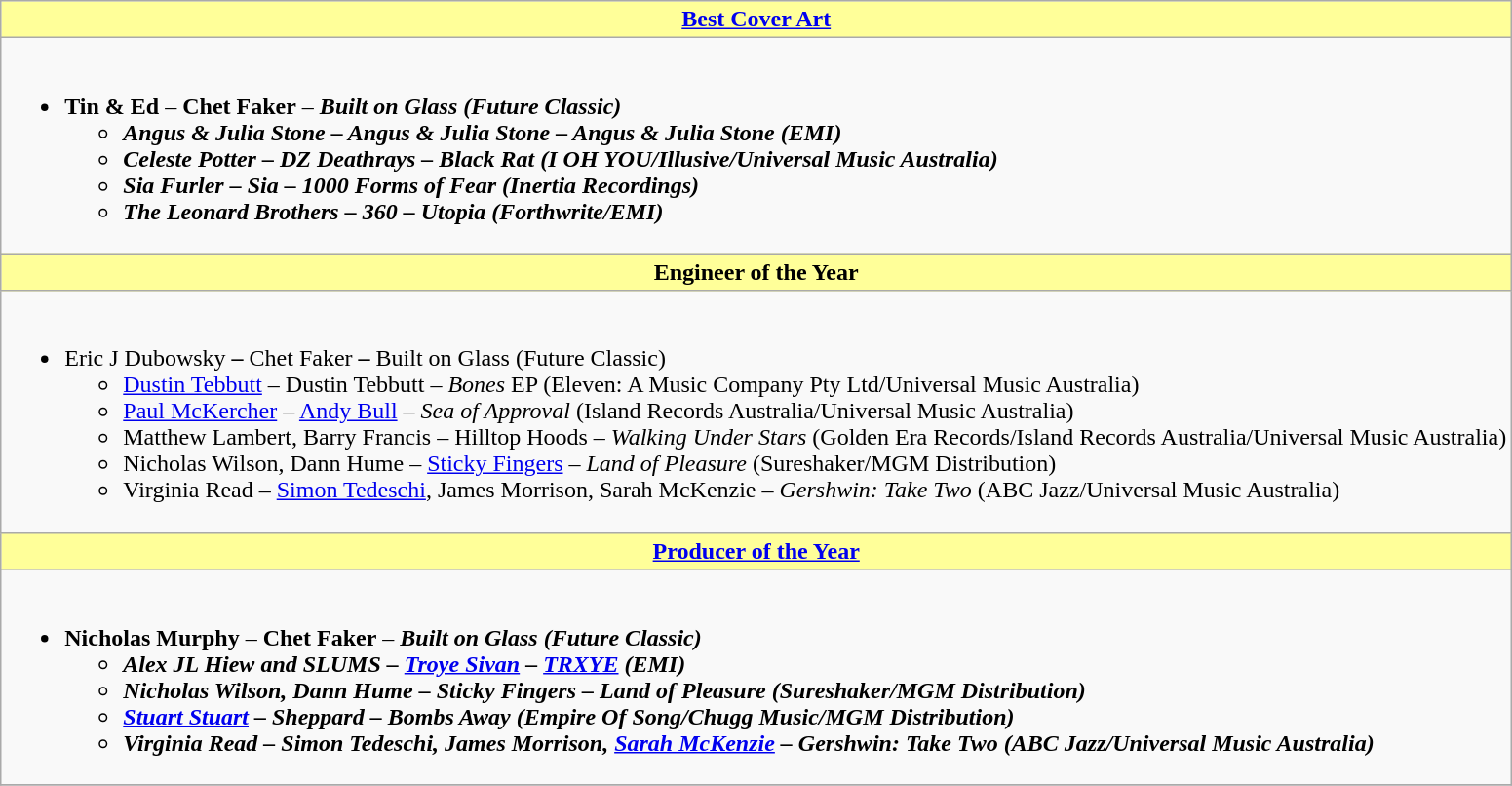<table class=wikitable style="width=150%">
<tr>
<th style="background:#FFFF99;" ! style="width="50%"><a href='#'>Best Cover Art</a></th>
</tr>
<tr>
<td><br><ul><li><strong>Tin & Ed</strong> – <strong>Chet Faker</strong> – <strong><em>Built on Glass<em> (Future Classic)<strong><ul><li>Angus & Julia Stone – Angus & Julia Stone – </em>Angus & Julia Stone<em> (EMI)</li><li>Celeste Potter – DZ Deathrays – </em>Black Rat<em> (I OH YOU/Illusive/Universal Music Australia)</li><li>Sia Furler – Sia – </em>1000 Forms of Fear<em> (Inertia Recordings)</li><li>The Leonard Brothers – 360 – </em>Utopia<em> (Forthwrite/EMI)</li></ul></li></ul></td>
</tr>
<tr>
<th style="background:#FFFF99;" ! style="width="50%">Engineer of the Year</th>
</tr>
<tr>
<td><br><ul><li></strong>Eric J Dubowsky<strong> – </strong>Chet Faker<strong> – </em></strong>Built on Glass</em> (Future Classic)</strong><ul><li><a href='#'>Dustin Tebbutt</a> – Dustin Tebbutt – <em>Bones</em> EP (Eleven: A Music Company Pty Ltd/Universal Music Australia)</li><li><a href='#'>Paul McKercher</a> – <a href='#'>Andy Bull</a> – <em>Sea of Approval</em> (Island Records Australia/Universal Music Australia)</li><li>Matthew Lambert, Barry Francis – Hilltop Hoods – <em>Walking Under Stars</em> (Golden Era Records/Island Records Australia/Universal Music Australia)</li><li>Nicholas Wilson, Dann Hume – <a href='#'>Sticky Fingers</a> – <em>Land of Pleasure</em> (Sureshaker/MGM Distribution)</li><li>Virginia Read – <a href='#'>Simon Tedeschi</a>, James Morrison, Sarah McKenzie – <em>Gershwin: Take Two</em> (ABC Jazz/Universal Music Australia)</li></ul></li></ul></td>
</tr>
<tr>
<th style="background:#FFFF99;" ! style="width="50%"><a href='#'>Producer of the Year</a></th>
</tr>
<tr>
<td><br><ul><li><strong>Nicholas Murphy</strong> – <strong>Chet Faker</strong> – <strong><em>Built on Glass<em> (Future Classic)<strong><ul><li>Alex JL Hiew and SLUMS – <a href='#'>Troye Sivan</a> – </em><a href='#'>TRXYE</a><em> (EMI)</li><li>Nicholas Wilson, Dann Hume – Sticky Fingers – </em>Land of Pleasure<em> (Sureshaker/MGM Distribution)</li><li><a href='#'>Stuart Stuart</a> – Sheppard – </em>Bombs Away<em> (Empire Of Song/Chugg Music/MGM Distribution)</li><li>Virginia Read – Simon Tedeschi, James Morrison, <a href='#'>Sarah McKenzie</a> – </em>Gershwin: Take Two<em> (ABC Jazz/Universal Music Australia)</li></ul></li></ul></td>
</tr>
<tr>
</tr>
</table>
